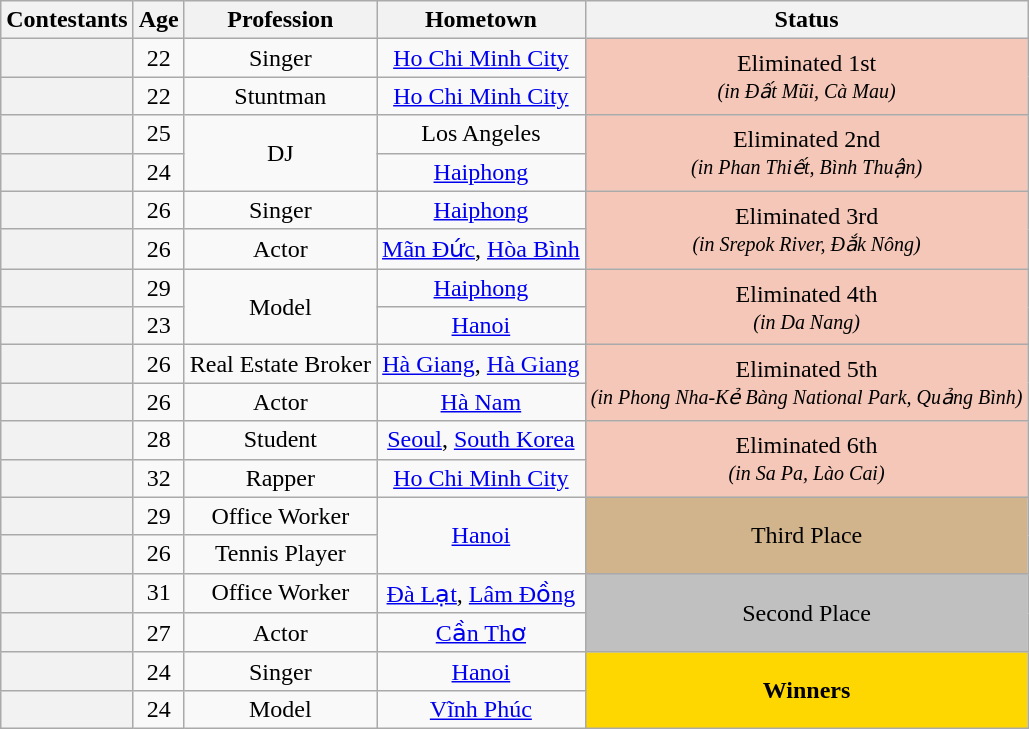<table class="wikitable sortable" style="text-align:center;">
<tr>
<th scope="col">Contestants</th>
<th scope="col">Age</th>
<th class="unsortable" scope="col">Profession</th>
<th scope="col" class="unsortable">Hometown</th>
<th scope="col">Status</th>
</tr>
<tr>
<th scope="row"></th>
<td>22</td>
<td>Singer</td>
<td><a href='#'>Ho Chi Minh City</a></td>
<td rowspan="2" bgcolor="f4c7b8">Eliminated 1st<br><small><em>(in Đất Mũi, Cà Mau)</em></small></td>
</tr>
<tr>
<th scope="row"></th>
<td>22</td>
<td>Stuntman</td>
<td><a href='#'>Ho Chi Minh City</a></td>
</tr>
<tr>
<th scope="row"></th>
<td>25</td>
<td rowspan="2">DJ</td>
<td>Los Angeles</td>
<td rowspan="2" bgcolor="f4c7b8">Eliminated 2nd<br><small><em>(in Phan Thiết, Bình Thuận)</em></small></td>
</tr>
<tr>
<th scope="row"></th>
<td>24</td>
<td><a href='#'>Haiphong</a></td>
</tr>
<tr>
<th scope="row"></th>
<td>26</td>
<td>Singer</td>
<td><a href='#'>Haiphong</a></td>
<td rowspan="2" bgcolor="f4c7b8">Eliminated 3rd<br><small><em>(in Srepok River, Đắk Nông)</em></small></td>
</tr>
<tr>
<th scope="row"></th>
<td>26</td>
<td>Actor</td>
<td><a href='#'>Mãn Đức</a>, <a href='#'>Hòa Bình</a></td>
</tr>
<tr>
<th scope="row"></th>
<td>29</td>
<td rowspan="2">Model</td>
<td><a href='#'>Haiphong</a></td>
<td rowspan="2" bgcolor="f4c7b8">Eliminated 4th<br><small><em>(in Da Nang)</em></small></td>
</tr>
<tr>
<th scope="row"></th>
<td>23</td>
<td><a href='#'>Hanoi</a></td>
</tr>
<tr>
<th scope="row"></th>
<td>26</td>
<td>Real Estate Broker</td>
<td><a href='#'>Hà Giang</a>, <a href='#'>Hà Giang</a></td>
<td rowspan="2" bgcolor="f4c7b8">Eliminated 5th<br><small><em>(in Phong Nha-Kẻ Bàng National Park, Quảng Bình)</em></small></td>
</tr>
<tr>
<th scope="row"></th>
<td>26</td>
<td>Actor</td>
<td><a href='#'>Hà Nam</a></td>
</tr>
<tr>
<th scope="row"></th>
<td>28</td>
<td>Student</td>
<td><a href='#'>Seoul</a>, <a href='#'>South Korea</a></td>
<td rowspan="2" bgcolor="f4c7b8">Eliminated 6th<br><small><em>(in Sa Pa, Lào Cai)</em></small></td>
</tr>
<tr>
<th scope="row"></th>
<td>32</td>
<td>Rapper</td>
<td><a href='#'>Ho Chi Minh City</a></td>
</tr>
<tr>
<th scope="row"></th>
<td>29</td>
<td>Office Worker</td>
<td rowspan="2"><a href='#'>Hanoi</a></td>
<td rowspan="2" bgcolor="tan">Third Place</td>
</tr>
<tr>
<th scope="row"></th>
<td>26</td>
<td>Tennis Player</td>
</tr>
<tr>
<th scope="row"></th>
<td>31</td>
<td>Office Worker</td>
<td><a href='#'>Đà Lạt</a>, <a href='#'>Lâm Đồng</a></td>
<td rowspan="2" bgcolor="silver">Second Place</td>
</tr>
<tr>
<th scope="row"></th>
<td>27</td>
<td>Actor</td>
<td><a href='#'>Cần Thơ</a></td>
</tr>
<tr>
<th scope="row"></th>
<td>24</td>
<td>Singer</td>
<td><a href='#'>Hanoi</a></td>
<td rowspan="2" bgcolor="gold"><strong>Winners</strong></td>
</tr>
<tr>
<th scope="row"></th>
<td>24</td>
<td>Model</td>
<td><a href='#'>Vĩnh Phúc</a></td>
</tr>
</table>
